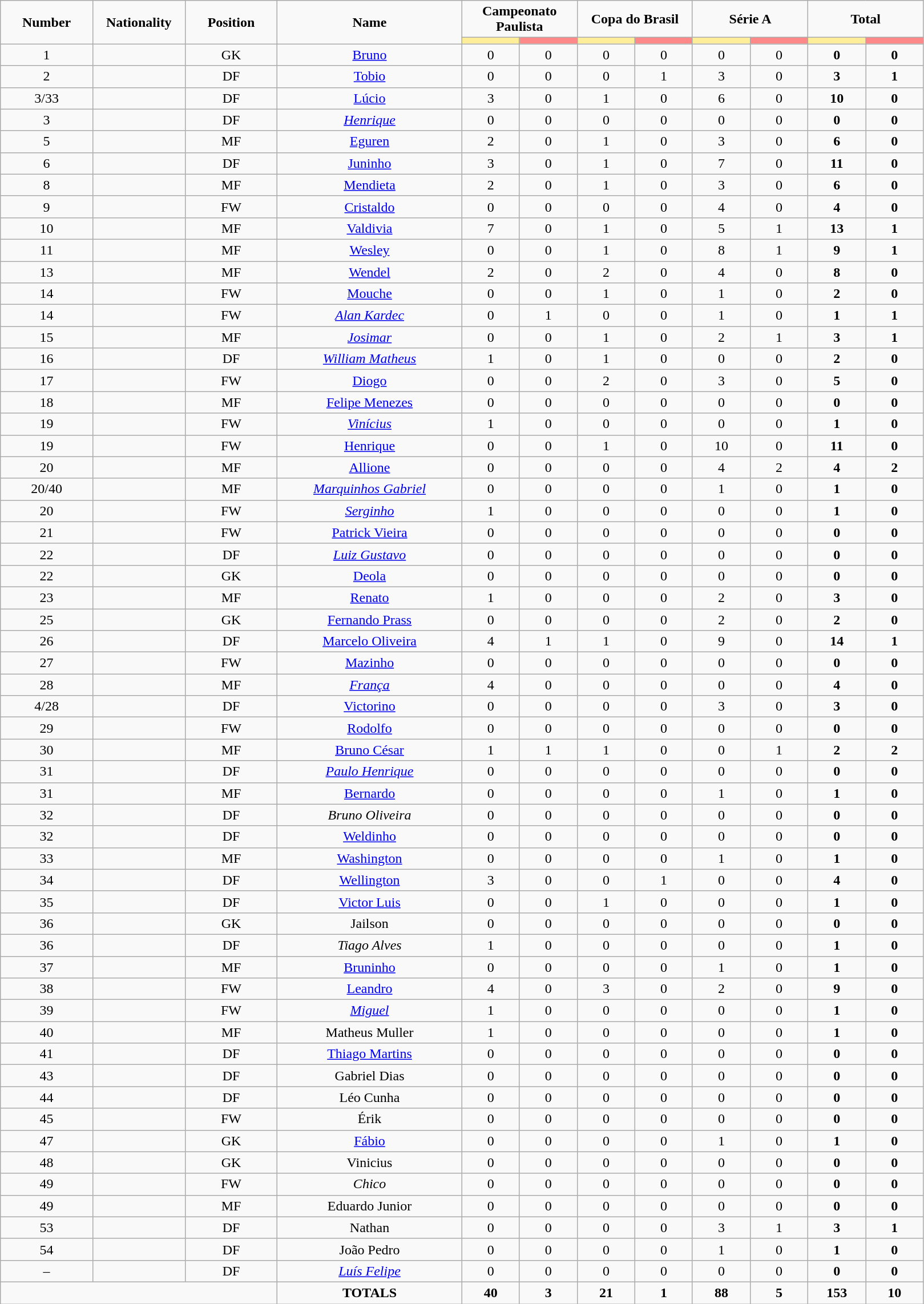<table class="wikitable" style="text-align:center;">
<tr style="text-align:center;">
<td rowspan="2"  style="width:10%; "><strong>Number</strong></td>
<td rowspan="2"  style="width:10%; "><strong>Nationality</strong></td>
<td rowspan="2"  style="width:10%; "><strong>Position</strong></td>
<td rowspan="2"  style="width:20%; "><strong>Name</strong></td>
<td colspan="2"><strong>Campeonato Paulista</strong></td>
<td colspan="2"><strong>Copa do Brasil</strong></td>
<td colspan="2"><strong>Série A</strong></td>
<td colspan="2"><strong>Total</strong></td>
</tr>
<tr>
<th style="width:60px; background:#fe9;"></th>
<th style="width:60px; background:#ff8888;"></th>
<th style="width:60px; background:#fe9;"></th>
<th style="width:60px; background:#ff8888;"></th>
<th style="width:60px; background:#fe9;"></th>
<th style="width:60px; background:#ff8888;"></th>
<th style="width:60px; background:#fe9;"></th>
<th style="width:60px; background:#ff8888;"></th>
</tr>
<tr>
<td>1</td>
<td></td>
<td>GK</td>
<td><a href='#'>Bruno</a></td>
<td>0</td>
<td>0</td>
<td>0</td>
<td>0</td>
<td>0</td>
<td>0</td>
<td><strong>0</strong></td>
<td><strong>0</strong></td>
</tr>
<tr>
<td>2</td>
<td></td>
<td>DF</td>
<td><a href='#'>Tobio</a></td>
<td>0</td>
<td>0</td>
<td>0</td>
<td>1</td>
<td>3</td>
<td>0</td>
<td><strong>3</strong></td>
<td><strong>1</strong></td>
</tr>
<tr>
<td>3/33</td>
<td></td>
<td>DF</td>
<td><a href='#'>Lúcio</a></td>
<td>3</td>
<td>0</td>
<td>1</td>
<td>0</td>
<td>6</td>
<td>0</td>
<td><strong>10</strong></td>
<td><strong>0</strong></td>
</tr>
<tr>
<td>3</td>
<td></td>
<td>DF</td>
<td><em><a href='#'>Henrique</a></em></td>
<td>0</td>
<td>0</td>
<td>0</td>
<td>0</td>
<td>0</td>
<td>0</td>
<td><strong>0</strong></td>
<td><strong>0</strong></td>
</tr>
<tr>
<td>5</td>
<td></td>
<td>MF</td>
<td><a href='#'>Eguren</a></td>
<td>2</td>
<td>0</td>
<td>1</td>
<td>0</td>
<td>3</td>
<td>0</td>
<td><strong>6</strong></td>
<td><strong>0</strong></td>
</tr>
<tr>
<td>6</td>
<td></td>
<td>DF</td>
<td><a href='#'>Juninho</a></td>
<td>3</td>
<td>0</td>
<td>1</td>
<td>0</td>
<td>7</td>
<td>0</td>
<td><strong>11</strong></td>
<td><strong>0</strong></td>
</tr>
<tr>
<td>8</td>
<td></td>
<td>MF</td>
<td><a href='#'>Mendieta</a></td>
<td>2</td>
<td>0</td>
<td>1</td>
<td>0</td>
<td>3</td>
<td>0</td>
<td><strong>6</strong></td>
<td><strong>0</strong></td>
</tr>
<tr>
<td>9</td>
<td></td>
<td>FW</td>
<td><a href='#'>Cristaldo</a></td>
<td>0</td>
<td>0</td>
<td>0</td>
<td>0</td>
<td>4</td>
<td>0</td>
<td><strong>4</strong></td>
<td><strong>0</strong></td>
</tr>
<tr>
<td>10</td>
<td></td>
<td>MF</td>
<td><a href='#'>Valdivia</a></td>
<td>7</td>
<td>0</td>
<td>1</td>
<td>0</td>
<td>5</td>
<td>1</td>
<td><strong>13</strong></td>
<td><strong>1</strong></td>
</tr>
<tr>
<td>11</td>
<td></td>
<td>MF</td>
<td><a href='#'>Wesley</a></td>
<td>0</td>
<td>0</td>
<td>1</td>
<td>0</td>
<td>8</td>
<td>1</td>
<td><strong>9</strong></td>
<td><strong>1</strong></td>
</tr>
<tr>
<td>13</td>
<td></td>
<td>MF</td>
<td><a href='#'>Wendel</a></td>
<td>2</td>
<td>0</td>
<td>2</td>
<td>0</td>
<td>4</td>
<td>0</td>
<td><strong>8</strong></td>
<td><strong>0</strong></td>
</tr>
<tr>
<td>14</td>
<td></td>
<td>FW</td>
<td><a href='#'>Mouche</a></td>
<td>0</td>
<td>0</td>
<td>1</td>
<td>0</td>
<td>1</td>
<td>0</td>
<td><strong>2</strong></td>
<td><strong>0</strong></td>
</tr>
<tr>
<td>14</td>
<td></td>
<td>FW</td>
<td><em><a href='#'>Alan Kardec</a></em></td>
<td>0</td>
<td>1</td>
<td>0</td>
<td>0</td>
<td>1</td>
<td>0</td>
<td><strong>1</strong></td>
<td><strong>1</strong></td>
</tr>
<tr>
<td>15</td>
<td></td>
<td>MF</td>
<td><em><a href='#'>Josimar</a></em></td>
<td>0</td>
<td>0</td>
<td>1</td>
<td>0</td>
<td>2</td>
<td>1</td>
<td><strong>3</strong></td>
<td><strong>1</strong></td>
</tr>
<tr>
<td>16</td>
<td></td>
<td>DF</td>
<td><em><a href='#'>William Matheus</a></em></td>
<td>1</td>
<td>0</td>
<td>1</td>
<td>0</td>
<td>0</td>
<td>0</td>
<td><strong>2</strong></td>
<td><strong>0</strong></td>
</tr>
<tr>
<td>17</td>
<td></td>
<td>FW</td>
<td><a href='#'>Diogo</a></td>
<td>0</td>
<td>0</td>
<td>2</td>
<td>0</td>
<td>3</td>
<td>0</td>
<td><strong>5</strong></td>
<td><strong>0</strong></td>
</tr>
<tr>
<td>18</td>
<td></td>
<td>MF</td>
<td><a href='#'>Felipe Menezes</a></td>
<td>0</td>
<td>0</td>
<td>0</td>
<td>0</td>
<td>0</td>
<td>0</td>
<td><strong>0</strong></td>
<td><strong>0</strong></td>
</tr>
<tr>
<td>19</td>
<td></td>
<td>FW</td>
<td><em><a href='#'>Vinícius</a></em></td>
<td>1</td>
<td>0</td>
<td>0</td>
<td>0</td>
<td>0</td>
<td>0</td>
<td><strong>1</strong></td>
<td><strong>0</strong></td>
</tr>
<tr>
<td>19</td>
<td></td>
<td>FW</td>
<td><a href='#'>Henrique</a></td>
<td>0</td>
<td>0</td>
<td>1</td>
<td>0</td>
<td>10</td>
<td>0</td>
<td><strong>11</strong></td>
<td><strong>0</strong></td>
</tr>
<tr>
<td>20</td>
<td></td>
<td>MF</td>
<td><a href='#'>Allione</a></td>
<td>0</td>
<td>0</td>
<td>0</td>
<td>0</td>
<td>4</td>
<td>2</td>
<td><strong>4</strong></td>
<td><strong>2</strong></td>
</tr>
<tr>
<td>20/40</td>
<td></td>
<td>MF</td>
<td><em><a href='#'>Marquinhos Gabriel</a></em></td>
<td>0</td>
<td>0</td>
<td>0</td>
<td>0</td>
<td>1</td>
<td>0</td>
<td><strong>1</strong></td>
<td><strong>0</strong></td>
</tr>
<tr>
<td>20</td>
<td></td>
<td>FW</td>
<td><em><a href='#'>Serginho</a></em></td>
<td>1</td>
<td>0</td>
<td>0</td>
<td>0</td>
<td>0</td>
<td>0</td>
<td><strong>1</strong></td>
<td><strong>0</strong></td>
</tr>
<tr>
<td>21</td>
<td></td>
<td>FW</td>
<td><a href='#'>Patrick Vieira</a></td>
<td>0</td>
<td>0</td>
<td>0</td>
<td>0</td>
<td>0</td>
<td>0</td>
<td><strong>0</strong></td>
<td><strong>0</strong></td>
</tr>
<tr>
<td>22</td>
<td></td>
<td>DF</td>
<td><em><a href='#'>Luiz Gustavo</a></em></td>
<td>0</td>
<td>0</td>
<td>0</td>
<td>0</td>
<td>0</td>
<td>0</td>
<td><strong>0</strong></td>
<td><strong>0</strong></td>
</tr>
<tr>
<td>22</td>
<td></td>
<td>GK</td>
<td><a href='#'>Deola</a></td>
<td>0</td>
<td>0</td>
<td>0</td>
<td>0</td>
<td>0</td>
<td>0</td>
<td><strong>0</strong></td>
<td><strong>0</strong></td>
</tr>
<tr>
<td>23</td>
<td></td>
<td>MF</td>
<td><a href='#'>Renato</a></td>
<td>1</td>
<td>0</td>
<td>0</td>
<td>0</td>
<td>2</td>
<td>0</td>
<td><strong>3</strong></td>
<td><strong>0</strong></td>
</tr>
<tr>
<td>25</td>
<td></td>
<td>GK</td>
<td><a href='#'>Fernando Prass</a></td>
<td>0</td>
<td>0</td>
<td>0</td>
<td>0</td>
<td>2</td>
<td>0</td>
<td><strong>2</strong></td>
<td><strong>0</strong></td>
</tr>
<tr>
<td>26</td>
<td></td>
<td>DF</td>
<td><a href='#'>Marcelo Oliveira</a></td>
<td>4</td>
<td>1</td>
<td>1</td>
<td>0</td>
<td>9</td>
<td>0</td>
<td><strong>14</strong></td>
<td><strong>1</strong></td>
</tr>
<tr>
<td>27</td>
<td></td>
<td>FW</td>
<td><a href='#'>Mazinho</a></td>
<td>0</td>
<td>0</td>
<td>0</td>
<td>0</td>
<td>0</td>
<td>0</td>
<td><strong>0</strong></td>
<td><strong>0</strong></td>
</tr>
<tr>
<td>28</td>
<td></td>
<td>MF</td>
<td><em><a href='#'>França</a></em></td>
<td>4</td>
<td>0</td>
<td>0</td>
<td>0</td>
<td>0</td>
<td>0</td>
<td><strong>4</strong></td>
<td><strong>0</strong></td>
</tr>
<tr>
<td>4/28</td>
<td></td>
<td>DF</td>
<td><a href='#'>Victorino</a></td>
<td>0</td>
<td>0</td>
<td>0</td>
<td>0</td>
<td>3</td>
<td>0</td>
<td><strong>3</strong></td>
<td><strong>0</strong></td>
</tr>
<tr>
<td>29</td>
<td></td>
<td>FW</td>
<td><a href='#'>Rodolfo</a></td>
<td>0</td>
<td>0</td>
<td>0</td>
<td>0</td>
<td>0</td>
<td>0</td>
<td><strong>0</strong></td>
<td><strong>0</strong></td>
</tr>
<tr>
<td>30</td>
<td></td>
<td>MF</td>
<td><a href='#'>Bruno César</a></td>
<td>1</td>
<td>1</td>
<td>1</td>
<td>0</td>
<td>0</td>
<td>1</td>
<td><strong>2</strong></td>
<td><strong>2</strong></td>
</tr>
<tr>
<td>31</td>
<td></td>
<td>DF</td>
<td><em><a href='#'>Paulo Henrique</a></em></td>
<td>0</td>
<td>0</td>
<td>0</td>
<td>0</td>
<td>0</td>
<td>0</td>
<td><strong>0</strong></td>
<td><strong>0</strong></td>
</tr>
<tr>
<td>31</td>
<td></td>
<td>MF</td>
<td><a href='#'>Bernardo</a></td>
<td>0</td>
<td>0</td>
<td>0</td>
<td>0</td>
<td>1</td>
<td>0</td>
<td><strong>1</strong></td>
<td><strong>0</strong></td>
</tr>
<tr>
<td>32</td>
<td></td>
<td>DF</td>
<td><em>Bruno Oliveira</em></td>
<td>0</td>
<td>0</td>
<td>0</td>
<td>0</td>
<td>0</td>
<td>0</td>
<td><strong>0</strong></td>
<td><strong>0</strong></td>
</tr>
<tr>
<td>32</td>
<td></td>
<td>DF</td>
<td><a href='#'>Weldinho</a></td>
<td>0</td>
<td>0</td>
<td>0</td>
<td>0</td>
<td>0</td>
<td>0</td>
<td><strong>0</strong></td>
<td><strong>0</strong></td>
</tr>
<tr>
<td>33</td>
<td></td>
<td>MF</td>
<td><a href='#'>Washington</a></td>
<td>0</td>
<td>0</td>
<td>0</td>
<td>0</td>
<td>1</td>
<td>0</td>
<td><strong>1</strong></td>
<td><strong>0</strong></td>
</tr>
<tr>
<td>34</td>
<td></td>
<td>DF</td>
<td><a href='#'>Wellington</a></td>
<td>3</td>
<td>0</td>
<td>0</td>
<td>1</td>
<td>0</td>
<td>0</td>
<td><strong>4</strong></td>
<td><strong>0</strong></td>
</tr>
<tr>
<td>35</td>
<td></td>
<td>DF</td>
<td><a href='#'>Victor Luis</a></td>
<td>0</td>
<td>0</td>
<td>1</td>
<td>0</td>
<td>0</td>
<td>0</td>
<td><strong>1</strong></td>
<td><strong>0</strong></td>
</tr>
<tr>
<td>36</td>
<td></td>
<td>GK</td>
<td>Jailson</td>
<td>0</td>
<td>0</td>
<td>0</td>
<td>0</td>
<td>0</td>
<td>0</td>
<td><strong>0</strong></td>
<td><strong>0</strong></td>
</tr>
<tr>
<td>36</td>
<td></td>
<td>DF</td>
<td><em>Tiago Alves</em></td>
<td>1</td>
<td>0</td>
<td>0</td>
<td>0</td>
<td>0</td>
<td>0</td>
<td><strong>1</strong></td>
<td><strong>0</strong></td>
</tr>
<tr>
<td>37</td>
<td></td>
<td>MF</td>
<td><a href='#'>Bruninho</a></td>
<td>0</td>
<td>0</td>
<td>0</td>
<td>0</td>
<td>1</td>
<td>0</td>
<td><strong>1</strong></td>
<td><strong>0</strong></td>
</tr>
<tr>
<td>38</td>
<td></td>
<td>FW</td>
<td><a href='#'>Leandro</a></td>
<td>4</td>
<td>0</td>
<td>3</td>
<td>0</td>
<td>2</td>
<td>0</td>
<td><strong>9</strong></td>
<td><strong>0</strong></td>
</tr>
<tr>
<td>39</td>
<td></td>
<td>FW</td>
<td><em><a href='#'>Miguel</a></em></td>
<td>1</td>
<td>0</td>
<td>0</td>
<td>0</td>
<td>0</td>
<td>0</td>
<td><strong>1</strong></td>
<td><strong>0</strong></td>
</tr>
<tr>
<td>40</td>
<td></td>
<td>MF</td>
<td>Matheus Muller</td>
<td>1</td>
<td>0</td>
<td>0</td>
<td>0</td>
<td>0</td>
<td>0</td>
<td><strong>1</strong></td>
<td><strong>0</strong></td>
</tr>
<tr>
<td>41</td>
<td></td>
<td>DF</td>
<td><a href='#'>Thiago Martins</a></td>
<td>0</td>
<td>0</td>
<td>0</td>
<td>0</td>
<td>0</td>
<td>0</td>
<td><strong>0</strong></td>
<td><strong>0</strong></td>
</tr>
<tr>
<td>43</td>
<td></td>
<td>DF</td>
<td>Gabriel Dias</td>
<td>0</td>
<td>0</td>
<td>0</td>
<td>0</td>
<td>0</td>
<td>0</td>
<td><strong>0</strong></td>
<td><strong>0</strong></td>
</tr>
<tr>
<td>44</td>
<td></td>
<td>DF</td>
<td>Léo Cunha</td>
<td>0</td>
<td>0</td>
<td>0</td>
<td>0</td>
<td>0</td>
<td>0</td>
<td><strong>0</strong></td>
<td><strong>0</strong></td>
</tr>
<tr>
<td>45</td>
<td></td>
<td>FW</td>
<td>Érik</td>
<td>0</td>
<td>0</td>
<td>0</td>
<td>0</td>
<td>0</td>
<td>0</td>
<td><strong>0</strong></td>
<td><strong>0</strong></td>
</tr>
<tr>
<td>47</td>
<td></td>
<td>GK</td>
<td><a href='#'>Fábio</a></td>
<td>0</td>
<td>0</td>
<td>0</td>
<td>0</td>
<td>1</td>
<td>0</td>
<td><strong>1</strong></td>
<td><strong>0</strong></td>
</tr>
<tr>
<td>48</td>
<td></td>
<td>GK</td>
<td>Vinicius</td>
<td>0</td>
<td>0</td>
<td>0</td>
<td>0</td>
<td>0</td>
<td>0</td>
<td><strong>0</strong></td>
<td><strong>0</strong></td>
</tr>
<tr>
<td>49</td>
<td></td>
<td>FW</td>
<td><em>Chico</em></td>
<td>0</td>
<td>0</td>
<td>0</td>
<td>0</td>
<td>0</td>
<td>0</td>
<td><strong>0</strong></td>
<td><strong>0</strong></td>
</tr>
<tr>
<td>49</td>
<td></td>
<td>MF</td>
<td>Eduardo Junior</td>
<td>0</td>
<td>0</td>
<td>0</td>
<td>0</td>
<td>0</td>
<td>0</td>
<td><strong>0</strong></td>
<td><strong>0</strong></td>
</tr>
<tr>
<td>53</td>
<td></td>
<td>DF</td>
<td>Nathan</td>
<td>0</td>
<td>0</td>
<td>0</td>
<td>0</td>
<td>3</td>
<td>1</td>
<td><strong>3</strong></td>
<td><strong>1</strong></td>
</tr>
<tr>
<td>54</td>
<td></td>
<td>DF</td>
<td>João Pedro</td>
<td>0</td>
<td>0</td>
<td>0</td>
<td>0</td>
<td>1</td>
<td>0</td>
<td><strong>1</strong></td>
<td><strong>0</strong></td>
</tr>
<tr>
<td>–</td>
<td></td>
<td>DF</td>
<td><em><a href='#'>Luís Felipe</a></em></td>
<td>0</td>
<td>0</td>
<td>0</td>
<td>0</td>
<td>0</td>
<td>0</td>
<td><strong>0</strong></td>
<td><strong>0</strong></td>
</tr>
<tr>
<td colspan="3"></td>
<td><strong>TOTALS</strong></td>
<td><strong>40</strong></td>
<td><strong>3</strong></td>
<td><strong>21</strong></td>
<td><strong>1</strong></td>
<td><strong>88</strong></td>
<td><strong>5</strong></td>
<td><strong>153</strong></td>
<td><strong>10</strong></td>
</tr>
</table>
